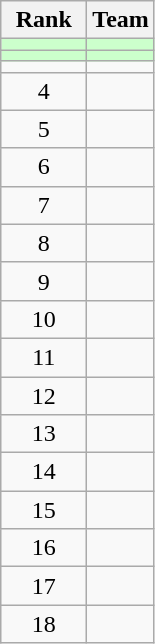<table class="wikitable" style="text-align: center">
<tr>
<th width=50>Rank</th>
<th>Team</th>
</tr>
<tr bgcolor=#ccffcc>
<td></td>
<td align=left></td>
</tr>
<tr bgcolor=#ccffcc>
<td></td>
<td align=left></td>
</tr>
<tr>
<td></td>
<td align=left></td>
</tr>
<tr>
<td>4</td>
<td align=left></td>
</tr>
<tr>
<td>5</td>
<td align=left></td>
</tr>
<tr>
<td>6</td>
<td align=left></td>
</tr>
<tr>
<td>7</td>
<td align=left></td>
</tr>
<tr>
<td>8</td>
<td align=left></td>
</tr>
<tr>
<td>9</td>
<td align=left></td>
</tr>
<tr>
<td>10</td>
<td align=left></td>
</tr>
<tr>
<td>11</td>
<td align=left></td>
</tr>
<tr>
<td>12</td>
<td align=left></td>
</tr>
<tr>
<td>13</td>
<td align=left></td>
</tr>
<tr>
<td>14</td>
<td align=left></td>
</tr>
<tr>
<td>15</td>
<td align=left></td>
</tr>
<tr>
<td>16</td>
<td align=left></td>
</tr>
<tr>
<td>17</td>
<td align=left></td>
</tr>
<tr>
<td>18</td>
<td align=left></td>
</tr>
</table>
